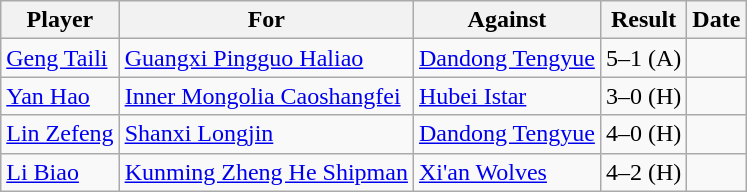<table class="wikitable">
<tr>
<th>Player</th>
<th>For</th>
<th>Against</th>
<th style="text-align:center">Result</th>
<th>Date</th>
</tr>
<tr>
<td> <a href='#'>Geng Taili</a></td>
<td><a href='#'>Guangxi Pingguo Haliao</a></td>
<td><a href='#'>Dandong Tengyue</a></td>
<td align="center">5–1 (A)</td>
<td></td>
</tr>
<tr>
<td> <a href='#'>Yan Hao</a></td>
<td><a href='#'>Inner Mongolia Caoshangfei</a></td>
<td><a href='#'>Hubei Istar</a></td>
<td align="center">3–0 (H)</td>
<td></td>
</tr>
<tr>
<td> <a href='#'>Lin Zefeng</a></td>
<td><a href='#'>Shanxi Longjin</a></td>
<td><a href='#'>Dandong Tengyue</a></td>
<td align="center">4–0 (H)</td>
<td></td>
</tr>
<tr>
<td> <a href='#'>Li Biao</a></td>
<td><a href='#'>Kunming Zheng He Shipman</a></td>
<td><a href='#'>Xi'an Wolves</a></td>
<td align="center">4–2 (H)</td>
<td></td>
</tr>
</table>
